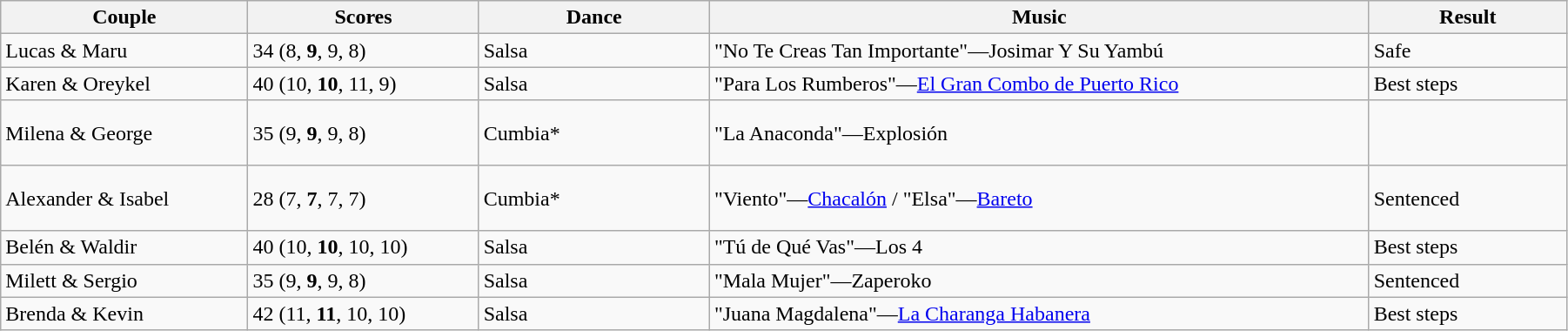<table class="wikitable sortable" style="width:95%; white-space:nowrap">
<tr>
<th style="width:15%;">Couple<br></th>
<th style="width:14%;">Scores</th>
<th style="width:14%;">Dance</th>
<th style="width:40%;">Music</th>
<th style="width:12%;">Result</th>
</tr>
<tr>
<td>Lucas & Maru<br></td>
<td>34 (8, <strong>9</strong>, 9, 8)</td>
<td>Salsa</td>
<td>"No Te Creas Tan Importante"—Josimar Y Su Yambú</td>
<td>Safe</td>
</tr>
<tr>
<td>Karen & Oreykel<br></td>
<td>40 (10, <strong>10</strong>, 11, 9)</td>
<td>Salsa</td>
<td>"Para Los Rumberos"—<a href='#'>El Gran Combo de Puerto Rico</a></td>
<td>Best steps</td>
</tr>
<tr style="height:50px">
<td>Milena & George</td>
<td>35 (9, <strong>9</strong>, 9, 8)</td>
<td>Cumbia*</td>
<td>"La Anaconda"—Explosión</td>
<td></td>
</tr>
<tr style="height:50px">
<td>Alexander & Isabel</td>
<td>28 (7, <strong>7</strong>, 7, 7)</td>
<td>Cumbia*</td>
<td>"Viento"—<a href='#'>Chacalón</a> / "Elsa"—<a href='#'>Bareto</a></td>
<td>Sentenced</td>
</tr>
<tr>
<td>Belén & Waldir<br></td>
<td>40 (10, <strong>10</strong>, 10, 10)</td>
<td>Salsa</td>
<td>"Tú de Qué Vas"—Los 4</td>
<td>Best steps</td>
</tr>
<tr>
<td>Milett & Sergio<br></td>
<td>35 (9, <strong>9</strong>, 9, 8)</td>
<td>Salsa</td>
<td>"Mala Mujer"—Zaperoko</td>
<td>Sentenced</td>
</tr>
<tr>
<td>Brenda & Kevin<br></td>
<td>42 (11, <strong>11</strong>, 10, 10)</td>
<td>Salsa</td>
<td>"Juana Magdalena"—<a href='#'>La Charanga Habanera</a></td>
<td>Best steps</td>
</tr>
</table>
